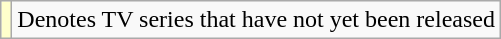<table class="wikitable">
<tr>
<td style="background:#FFFFCC;"></td>
<td>Denotes TV series that have not yet been released</td>
</tr>
</table>
